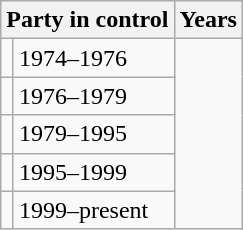<table class="wikitable">
<tr>
<th colspan=2>Party in control</th>
<th>Years</th>
</tr>
<tr>
<td></td>
<td>1974–1976</td>
</tr>
<tr>
<td></td>
<td>1976–1979</td>
</tr>
<tr>
<td></td>
<td>1979–1995</td>
</tr>
<tr>
<td></td>
<td>1995–1999</td>
</tr>
<tr>
<td></td>
<td>1999–present</td>
</tr>
</table>
